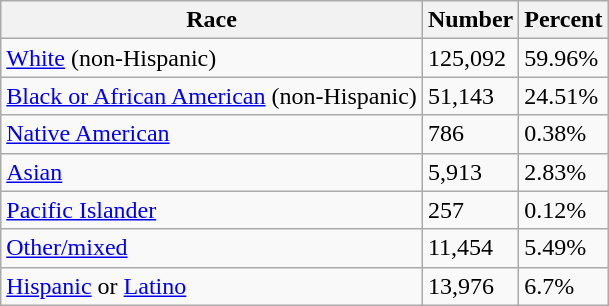<table class="wikitable">
<tr>
<th>Race</th>
<th>Number</th>
<th>Percent</th>
</tr>
<tr>
<td><a href='#'>White</a> (non-Hispanic)</td>
<td>125,092</td>
<td>59.96%</td>
</tr>
<tr>
<td><a href='#'>Black or African American</a> (non-Hispanic)</td>
<td>51,143</td>
<td>24.51%</td>
</tr>
<tr>
<td><a href='#'>Native American</a></td>
<td>786</td>
<td>0.38%</td>
</tr>
<tr>
<td><a href='#'>Asian</a></td>
<td>5,913</td>
<td>2.83%</td>
</tr>
<tr>
<td><a href='#'>Pacific Islander</a></td>
<td>257</td>
<td>0.12%</td>
</tr>
<tr>
<td><a href='#'>Other/mixed</a></td>
<td>11,454</td>
<td>5.49%</td>
</tr>
<tr>
<td><a href='#'>Hispanic</a> or <a href='#'>Latino</a></td>
<td>13,976</td>
<td>6.7%</td>
</tr>
</table>
